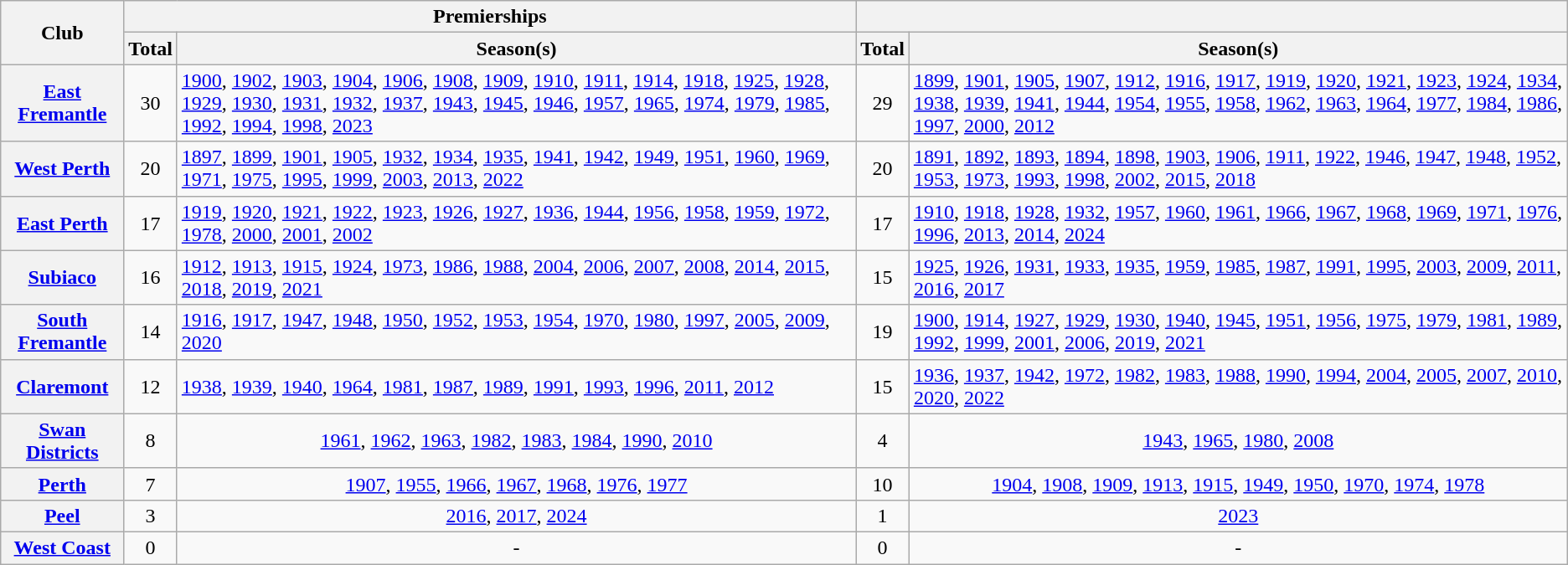<table class="wikitable sortable" style="text-align:center">
<tr>
<th scope="col" rowspan="2">Club</th>
<th scope="col" colspan="2">Premierships</th>
<th scope="col" colspan="2"></th>
</tr>
<tr>
<th scope="col">Total</th>
<th scope="col" class="unsortable">Season(s)</th>
<th scope="col">Total</th>
<th scope="col" class="unsortable">Season(s)</th>
</tr>
<tr>
<th scope="row" align="left"><a href='#'>East Fremantle</a></th>
<td>30</td>
<td align="left"><a href='#'>1900</a>, <a href='#'>1902</a>, <a href='#'>1903</a>, <a href='#'>1904</a>, <a href='#'>1906</a>, <a href='#'>1908</a>, <a href='#'>1909</a>, <a href='#'>1910</a>, <a href='#'>1911</a>, <a href='#'>1914</a>, <a href='#'>1918</a>, <a href='#'>1925</a>, <a href='#'>1928</a>, <a href='#'>1929</a>, <a href='#'>1930</a>, <a href='#'>1931</a>, <a href='#'>1932</a>, <a href='#'>1937</a>, <a href='#'>1943</a>, <a href='#'>1945</a>, <a href='#'>1946</a>, <a href='#'>1957</a>, <a href='#'>1965</a>, <a href='#'>1974</a>, <a href='#'>1979</a>, <a href='#'>1985</a>, <a href='#'>1992</a>, <a href='#'>1994</a>, <a href='#'>1998</a>, <a href='#'>2023</a></td>
<td>29</td>
<td align="left"><a href='#'>1899</a>, <a href='#'>1901</a>, <a href='#'>1905</a>, <a href='#'>1907</a>, <a href='#'>1912</a>, <a href='#'>1916</a>, <a href='#'>1917</a>, <a href='#'>1919</a>, <a href='#'>1920</a>, <a href='#'>1921</a>, <a href='#'>1923</a>, <a href='#'>1924</a>, <a href='#'>1934</a>, <a href='#'>1938</a>, <a href='#'>1939</a>, <a href='#'>1941</a>, <a href='#'>1944</a>, <a href='#'>1954</a>, <a href='#'>1955</a>, <a href='#'>1958</a>, <a href='#'>1962</a>, <a href='#'>1963</a>, <a href='#'>1964</a>, <a href='#'>1977</a>, <a href='#'>1984</a>, <a href='#'>1986</a>, <a href='#'>1997</a>, <a href='#'>2000</a>, <a href='#'>2012</a></td>
</tr>
<tr>
<th scope="row" align="left"><a href='#'>West Perth</a></th>
<td>20</td>
<td align="left"><a href='#'>1897</a>, <a href='#'>1899</a>, <a href='#'>1901</a>, <a href='#'>1905</a>, <a href='#'>1932</a>, <a href='#'>1934</a>, <a href='#'>1935</a>, <a href='#'>1941</a>, <a href='#'>1942</a>, <a href='#'>1949</a>, <a href='#'>1951</a>, <a href='#'>1960</a>, <a href='#'>1969</a>, <a href='#'>1971</a>, <a href='#'>1975</a>, <a href='#'>1995</a>, <a href='#'>1999</a>, <a href='#'>2003</a>, <a href='#'>2013</a>, <a href='#'>2022</a></td>
<td>20</td>
<td align="left"><a href='#'>1891</a>, <a href='#'>1892</a>, <a href='#'>1893</a>, <a href='#'>1894</a>, <a href='#'>1898</a>, <a href='#'>1903</a>, <a href='#'>1906</a>, <a href='#'>1911</a>, <a href='#'>1922</a>, <a href='#'>1946</a>, <a href='#'>1947</a>, <a href='#'>1948</a>, <a href='#'>1952</a>, <a href='#'>1953</a>, <a href='#'>1973</a>, <a href='#'>1993</a>, <a href='#'>1998</a>, <a href='#'>2002</a>, <a href='#'>2015</a>, <a href='#'>2018</a></td>
</tr>
<tr>
<th scope="row" align="left"><a href='#'>East Perth</a></th>
<td>17</td>
<td align="left"><a href='#'>1919</a>, <a href='#'>1920</a>, <a href='#'>1921</a>, <a href='#'>1922</a>, <a href='#'>1923</a>, <a href='#'>1926</a>, <a href='#'>1927</a>, <a href='#'>1936</a>, <a href='#'>1944</a>, <a href='#'>1956</a>, <a href='#'>1958</a>, <a href='#'>1959</a>, <a href='#'>1972</a>, <a href='#'>1978</a>, <a href='#'>2000</a>, <a href='#'>2001</a>, <a href='#'>2002</a></td>
<td>17</td>
<td align="left"><a href='#'>1910</a>, <a href='#'>1918</a>, <a href='#'>1928</a>, <a href='#'>1932</a>, <a href='#'>1957</a>, <a href='#'>1960</a>, <a href='#'>1961</a>, <a href='#'>1966</a>, <a href='#'>1967</a>, <a href='#'>1968</a>, <a href='#'>1969</a>, <a href='#'>1971</a>, <a href='#'>1976</a>, <a href='#'>1996</a>, <a href='#'>2013</a>, <a href='#'>2014</a>, <a href='#'>2024</a></td>
</tr>
<tr>
<th scope="row" align="left"><a href='#'>Subiaco</a></th>
<td>16</td>
<td align="left"><a href='#'>1912</a>, <a href='#'>1913</a>, <a href='#'>1915</a>, <a href='#'>1924</a>, <a href='#'>1973</a>, <a href='#'>1986</a>, <a href='#'>1988</a>, <a href='#'>2004</a>, <a href='#'>2006</a>, <a href='#'>2007</a>, <a href='#'>2008</a>, <a href='#'>2014</a>, <a href='#'>2015</a>, <a href='#'>2018</a>, <a href='#'>2019</a>, <a href='#'>2021</a></td>
<td>15</td>
<td align="left"><a href='#'>1925</a>, <a href='#'>1926</a>, <a href='#'>1931</a>, <a href='#'>1933</a>, <a href='#'>1935</a>, <a href='#'>1959</a>, <a href='#'>1985</a>, <a href='#'>1987</a>, <a href='#'>1991</a>, <a href='#'>1995</a>, <a href='#'>2003</a>, <a href='#'>2009</a>, <a href='#'>2011</a>, <a href='#'>2016</a>, <a href='#'>2017</a></td>
</tr>
<tr>
<th scope="row" align="left"><a href='#'>South Fremantle</a></th>
<td>14</td>
<td align="left"><a href='#'>1916</a>, <a href='#'>1917</a>, <a href='#'>1947</a>, <a href='#'>1948</a>, <a href='#'>1950</a>, <a href='#'>1952</a>, <a href='#'>1953</a>, <a href='#'>1954</a>, <a href='#'>1970</a>, <a href='#'>1980</a>, <a href='#'>1997</a>, <a href='#'>2005</a>, <a href='#'>2009</a>, <a href='#'>2020</a></td>
<td>19</td>
<td align="left"><a href='#'>1900</a>, <a href='#'>1914</a>, <a href='#'>1927</a>, <a href='#'>1929</a>, <a href='#'>1930</a>, <a href='#'>1940</a>, <a href='#'>1945</a>, <a href='#'>1951</a>, <a href='#'>1956</a>, <a href='#'>1975</a>, <a href='#'>1979</a>, <a href='#'>1981</a>, <a href='#'>1989</a>, <a href='#'>1992</a>, <a href='#'>1999</a>, <a href='#'>2001</a>, <a href='#'>2006</a>, <a href='#'>2019</a>, <a href='#'>2021</a></td>
</tr>
<tr>
<th scope="row" align="left"><a href='#'>Claremont</a></th>
<td>12</td>
<td align="left"><a href='#'>1938</a>, <a href='#'>1939</a>, <a href='#'>1940</a>, <a href='#'>1964</a>, <a href='#'>1981</a>, <a href='#'>1987</a>, <a href='#'>1989</a>, <a href='#'>1991</a>, <a href='#'>1993</a>, <a href='#'>1996</a>, <a href='#'>2011</a>, <a href='#'>2012</a></td>
<td>15</td>
<td align="left"><a href='#'>1936</a>, <a href='#'>1937</a>, <a href='#'>1942</a>, <a href='#'>1972</a>, <a href='#'>1982</a>, <a href='#'>1983</a>, <a href='#'>1988</a>, <a href='#'>1990</a>, <a href='#'>1994</a>, <a href='#'>2004</a>, <a href='#'>2005</a>, <a href='#'>2007</a>, <a href='#'>2010</a>, <a href='#'>2020</a>, <a href='#'>2022</a></td>
</tr>
<tr>
<th scope="row" align="left"><a href='#'>Swan Districts</a></th>
<td>8</td>
<td><a href='#'>1961</a>, <a href='#'>1962</a>, <a href='#'>1963</a>, <a href='#'>1982</a>, <a href='#'>1983</a>, <a href='#'>1984</a>, <a href='#'>1990</a>, <a href='#'>2010</a></td>
<td>4</td>
<td><a href='#'>1943</a>, <a href='#'>1965</a>, <a href='#'>1980</a>, <a href='#'>2008</a></td>
</tr>
<tr>
<th scope="row" align="left"><a href='#'>Perth</a></th>
<td>7</td>
<td><a href='#'>1907</a>, <a href='#'>1955</a>, <a href='#'>1966</a>, <a href='#'>1967</a>, <a href='#'>1968</a>, <a href='#'>1976</a>, <a href='#'>1977</a></td>
<td>10</td>
<td><a href='#'>1904</a>, <a href='#'>1908</a>, <a href='#'>1909</a>, <a href='#'>1913</a>, <a href='#'>1915</a>, <a href='#'>1949</a>, <a href='#'>1950</a>, <a href='#'>1970</a>, <a href='#'>1974</a>, <a href='#'>1978</a></td>
</tr>
<tr>
<th scope="row" align="left"><a href='#'>Peel</a></th>
<td>3</td>
<td><a href='#'>2016</a>, <a href='#'>2017</a>, <a href='#'>2024</a></td>
<td>1</td>
<td><a href='#'>2023</a></td>
</tr>
<tr>
<th scope="row" align="left"><a href='#'> West Coast</a></th>
<td>0</td>
<td>-</td>
<td>0</td>
<td>-</td>
</tr>
</table>
